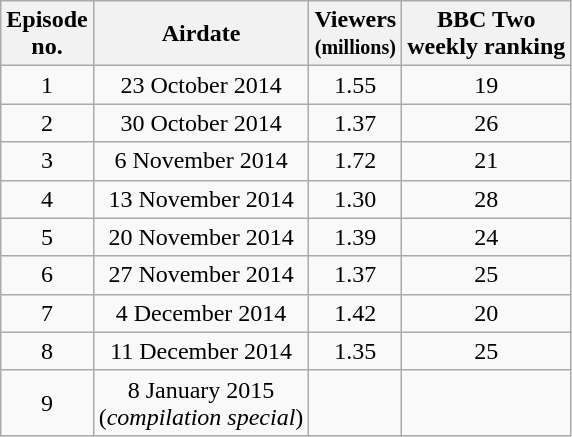<table class="wikitable" style="text-align:center;">
<tr>
<th>Episode<br>no.</th>
<th>Airdate</th>
<th>Viewers<br><small>(millions)</small></th>
<th>BBC Two<br>weekly ranking</th>
</tr>
<tr>
<td>1</td>
<td>23 October 2014</td>
<td>1.55</td>
<td>19</td>
</tr>
<tr>
<td>2</td>
<td>30 October 2014</td>
<td>1.37</td>
<td>26</td>
</tr>
<tr>
<td>3</td>
<td>6 November 2014</td>
<td>1.72</td>
<td>21</td>
</tr>
<tr>
<td>4</td>
<td>13 November 2014</td>
<td>1.30</td>
<td>28</td>
</tr>
<tr>
<td>5</td>
<td>20 November 2014</td>
<td>1.39</td>
<td>24</td>
</tr>
<tr>
<td>6</td>
<td>27 November 2014</td>
<td>1.37</td>
<td>25</td>
</tr>
<tr>
<td>7</td>
<td>4 December 2014</td>
<td>1.42</td>
<td>20</td>
</tr>
<tr>
<td>8</td>
<td>11 December 2014</td>
<td>1.35</td>
<td>25</td>
</tr>
<tr>
<td>9</td>
<td>8 January 2015<br>(<em>compilation special</em>)</td>
<td></td>
<td></td>
</tr>
</table>
